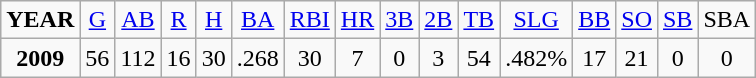<table class="sortable wikitable">
<tr align=center>
<td><strong>YEAR</strong></td>
<td><a href='#'>G</a></td>
<td><a href='#'>AB</a></td>
<td><a href='#'>R</a></td>
<td><a href='#'>H</a></td>
<td><a href='#'>BA</a></td>
<td><a href='#'>RBI</a></td>
<td><a href='#'>HR</a></td>
<td><a href='#'>3B</a></td>
<td><a href='#'>2B</a></td>
<td><a href='#'>TB</a></td>
<td><a href='#'>SLG</a></td>
<td><a href='#'>BB</a></td>
<td><a href='#'>SO</a></td>
<td><a href='#'>SB</a></td>
<td>SBA</td>
</tr>
<tr align=center>
<td><strong>2009</strong></td>
<td>56</td>
<td>112</td>
<td>16</td>
<td>30</td>
<td>.268</td>
<td>30</td>
<td>7</td>
<td>0</td>
<td>3</td>
<td>54</td>
<td>.482%</td>
<td>17</td>
<td>21</td>
<td>0</td>
<td>0</td>
</tr>
</table>
